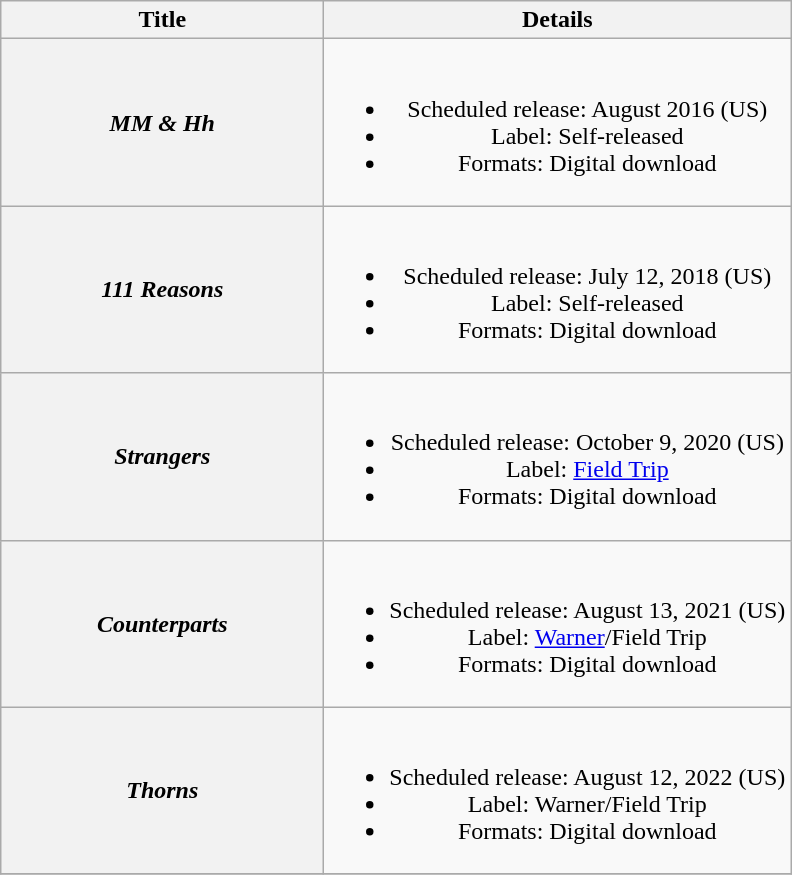<table class="wikitable plainrowheaders" style="text-align:center">
<tr>
<th scope="col" style="width:13em">Title</th>
<th scope="col">Details</th>
</tr>
<tr>
<th scope="row"><em>MM & Hh</em></th>
<td><br><ul><li>Scheduled release: August 2016 (US)</li><li>Label: Self-released</li><li>Formats: Digital download</li></ul></td>
</tr>
<tr>
<th scope="row"><em>111 Reasons</em></th>
<td><br><ul><li>Scheduled release: July 12, 2018 (US)</li><li>Label: Self-released</li><li>Formats: Digital download</li></ul></td>
</tr>
<tr>
<th scope="row"><em>Strangers</em></th>
<td><br><ul><li>Scheduled release: October 9, 2020 (US)</li><li>Label: <a href='#'>Field Trip</a></li><li>Formats: Digital download</li></ul></td>
</tr>
<tr>
<th scope="row"><em>Counterparts</em></th>
<td><br><ul><li>Scheduled release: August 13, 2021 (US)</li><li>Label: <a href='#'>Warner</a>/Field Trip</li><li>Formats: Digital download</li></ul></td>
</tr>
<tr>
<th scope="row"><em>Thorns</em></th>
<td><br><ul><li>Scheduled release: August 12, 2022 (US)</li><li>Label: Warner/Field Trip</li><li>Formats: Digital download</li></ul></td>
</tr>
<tr>
</tr>
</table>
